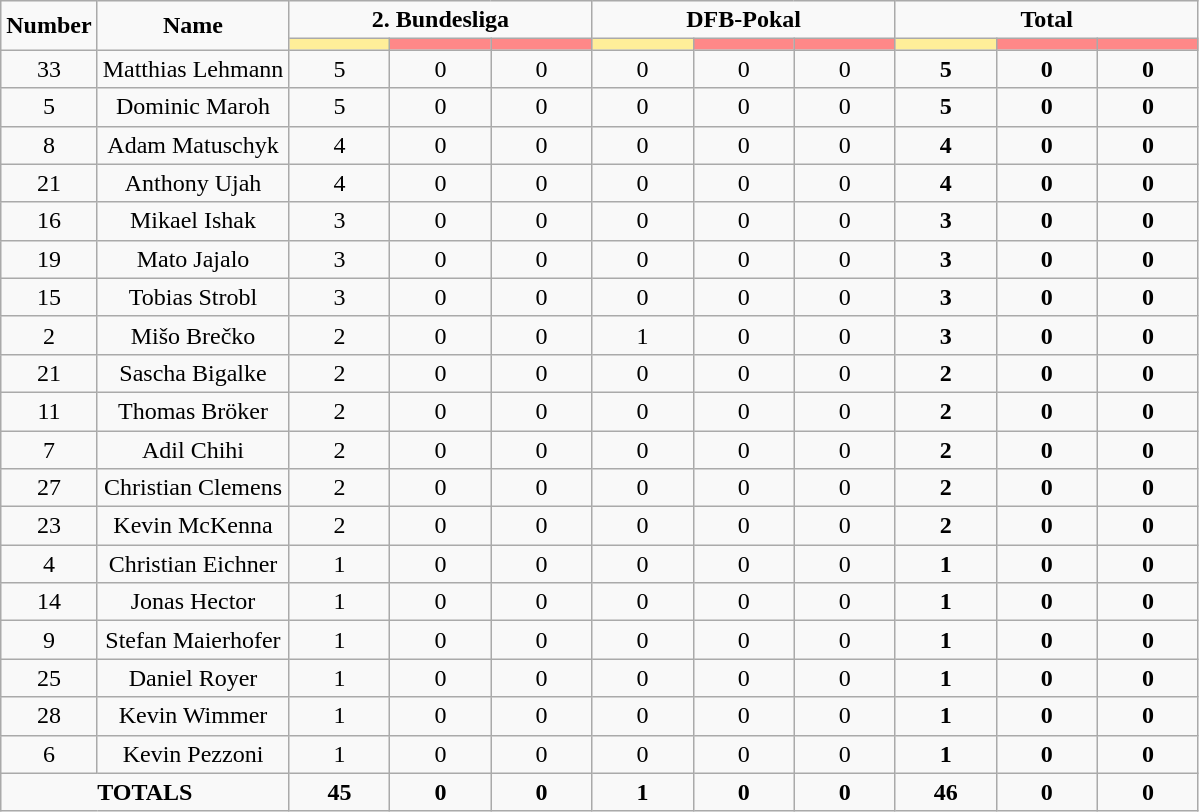<table class="wikitable" style="text-align:center;">
<tr style="text-align:center;">
<td rowspan="2"><strong>Number</strong></td>
<td rowspan="2"><strong>Name</strong></td>
<td colspan="3"><strong>2. Bundesliga</strong></td>
<td colspan="3"><strong>DFB-Pokal</strong></td>
<td colspan="3"><strong>Total</strong></td>
</tr>
<tr>
<th style="width:60px; background:#fe9;"></th>
<th style="width:60px; background:#ff8888;"></th>
<th style="width:60px; background:#ff8888;"></th>
<th style="width:60px; background:#fe9;"></th>
<th style="width:60px; background:#ff8888;"></th>
<th style="width:60px; background:#ff8888;"></th>
<th style="width:60px; background:#fe9;"></th>
<th style="width:60px; background:#ff8888;"></th>
<th style="width:60px; background:#ff8888;"></th>
</tr>
<tr>
<td>33</td>
<td>Matthias Lehmann</td>
<td>5</td>
<td>0</td>
<td>0</td>
<td>0</td>
<td>0</td>
<td>0</td>
<td><strong> 5 </strong></td>
<td><strong> 0 </strong></td>
<td><strong> 0 </strong></td>
</tr>
<tr>
<td>5</td>
<td>Dominic Maroh</td>
<td>5</td>
<td>0</td>
<td>0</td>
<td>0</td>
<td>0</td>
<td>0</td>
<td><strong> 5 </strong></td>
<td><strong> 0 </strong></td>
<td><strong> 0 </strong></td>
</tr>
<tr>
<td>8</td>
<td>Adam Matuschyk</td>
<td>4</td>
<td>0</td>
<td>0</td>
<td>0</td>
<td>0</td>
<td>0</td>
<td><strong> 4 </strong></td>
<td><strong> 0 </strong></td>
<td><strong> 0 </strong></td>
</tr>
<tr>
<td>21</td>
<td>Anthony Ujah</td>
<td>4</td>
<td>0</td>
<td>0</td>
<td>0</td>
<td>0</td>
<td>0</td>
<td><strong> 4 </strong></td>
<td><strong> 0 </strong></td>
<td><strong> 0 </strong></td>
</tr>
<tr>
<td>16</td>
<td>Mikael Ishak</td>
<td>3</td>
<td>0</td>
<td>0</td>
<td>0</td>
<td>0</td>
<td>0</td>
<td><strong> 3 </strong></td>
<td><strong> 0 </strong></td>
<td><strong> 0 </strong></td>
</tr>
<tr>
<td>19</td>
<td>Mato Jajalo</td>
<td>3</td>
<td>0</td>
<td>0</td>
<td>0</td>
<td>0</td>
<td>0</td>
<td><strong> 3 </strong></td>
<td><strong> 0 </strong></td>
<td><strong> 0 </strong></td>
</tr>
<tr>
<td>15</td>
<td>Tobias Strobl</td>
<td>3</td>
<td>0</td>
<td>0</td>
<td>0</td>
<td>0</td>
<td>0</td>
<td><strong> 3 </strong></td>
<td><strong> 0 </strong></td>
<td><strong> 0 </strong></td>
</tr>
<tr>
<td>2</td>
<td>Mišo Brečko</td>
<td>2</td>
<td>0</td>
<td>0</td>
<td>1</td>
<td>0</td>
<td>0</td>
<td><strong> 3 </strong></td>
<td><strong> 0 </strong></td>
<td><strong> 0 </strong></td>
</tr>
<tr>
<td>21</td>
<td>Sascha Bigalke</td>
<td>2</td>
<td>0</td>
<td>0</td>
<td>0</td>
<td>0</td>
<td>0</td>
<td><strong> 2 </strong></td>
<td><strong> 0 </strong></td>
<td><strong> 0 </strong></td>
</tr>
<tr>
<td>11</td>
<td>Thomas Bröker</td>
<td>2</td>
<td>0</td>
<td>0</td>
<td>0</td>
<td>0</td>
<td>0</td>
<td><strong> 2 </strong></td>
<td><strong> 0 </strong></td>
<td><strong> 0 </strong></td>
</tr>
<tr>
<td>7</td>
<td>Adil Chihi</td>
<td>2</td>
<td>0</td>
<td>0</td>
<td>0</td>
<td>0</td>
<td>0</td>
<td><strong> 2 </strong></td>
<td><strong> 0 </strong></td>
<td><strong> 0 </strong></td>
</tr>
<tr>
<td>27</td>
<td>Christian Clemens</td>
<td>2</td>
<td>0</td>
<td>0</td>
<td>0</td>
<td>0</td>
<td>0</td>
<td><strong> 2 </strong></td>
<td><strong> 0 </strong></td>
<td><strong> 0 </strong></td>
</tr>
<tr>
<td>23</td>
<td>Kevin McKenna</td>
<td>2</td>
<td>0</td>
<td>0</td>
<td>0</td>
<td>0</td>
<td>0</td>
<td><strong> 2 </strong></td>
<td><strong> 0 </strong></td>
<td><strong> 0 </strong></td>
</tr>
<tr>
<td>4</td>
<td>Christian Eichner</td>
<td>1</td>
<td>0</td>
<td>0</td>
<td>0</td>
<td>0</td>
<td>0</td>
<td><strong> 1 </strong></td>
<td><strong> 0 </strong></td>
<td><strong> 0 </strong></td>
</tr>
<tr>
<td>14</td>
<td>Jonas Hector</td>
<td>1</td>
<td>0</td>
<td>0</td>
<td>0</td>
<td>0</td>
<td>0</td>
<td><strong> 1 </strong></td>
<td><strong> 0 </strong></td>
<td><strong> 0 </strong></td>
</tr>
<tr>
<td>9</td>
<td>Stefan Maierhofer</td>
<td>1</td>
<td>0</td>
<td>0</td>
<td>0</td>
<td>0</td>
<td>0</td>
<td><strong> 1 </strong></td>
<td><strong> 0 </strong></td>
<td><strong> 0 </strong></td>
</tr>
<tr>
<td>25</td>
<td>Daniel Royer</td>
<td>1</td>
<td>0</td>
<td>0</td>
<td>0</td>
<td>0</td>
<td>0</td>
<td><strong> 1 </strong></td>
<td><strong> 0 </strong></td>
<td><strong> 0 </strong></td>
</tr>
<tr>
<td>28</td>
<td>Kevin Wimmer</td>
<td>1</td>
<td>0</td>
<td>0</td>
<td>0</td>
<td>0</td>
<td>0</td>
<td><strong> 1 </strong></td>
<td><strong> 0 </strong></td>
<td><strong> 0 </strong></td>
</tr>
<tr>
<td>6</td>
<td>Kevin Pezzoni</td>
<td>1</td>
<td>0</td>
<td>0</td>
<td>0</td>
<td>0</td>
<td>0</td>
<td><strong> 1 </strong></td>
<td><strong> 0 </strong></td>
<td><strong> 0 </strong></td>
</tr>
<tr>
<td colspan="2"><strong>TOTALS</strong></td>
<td><strong> 45 </strong></td>
<td><strong> 0 </strong></td>
<td><strong> 0 </strong></td>
<td><strong> 1 </strong></td>
<td><strong> 0 </strong></td>
<td><strong> 0 </strong></td>
<td><strong> 46 </strong></td>
<td><strong> 0 </strong></td>
<td><strong> 0 </strong></td>
</tr>
</table>
